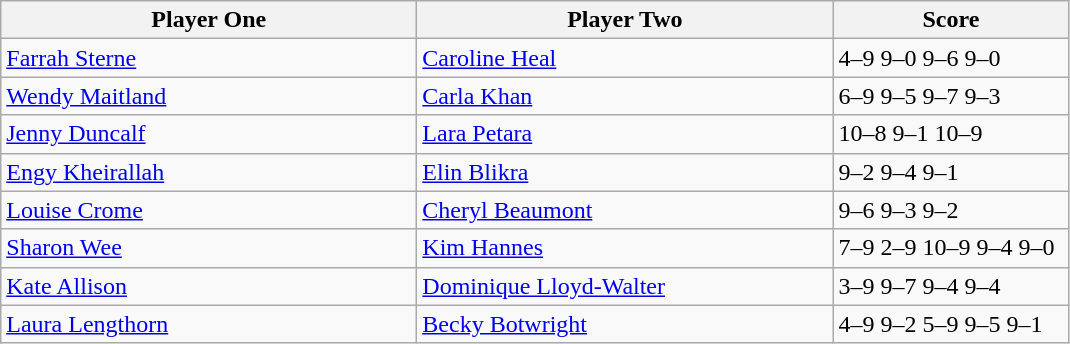<table class="wikitable">
<tr>
<th width=270>Player One</th>
<th width=270>Player Two</th>
<th width=150>Score</th>
</tr>
<tr>
<td> <a href='#'>Farrah Sterne</a></td>
<td> <a href='#'>Caroline Heal</a></td>
<td>4–9 9–0 9–6 9–0</td>
</tr>
<tr>
<td> <a href='#'>Wendy Maitland</a></td>
<td> <a href='#'>Carla Khan</a></td>
<td>6–9 9–5 9–7 9–3</td>
</tr>
<tr>
<td> <a href='#'>Jenny Duncalf</a></td>
<td> <a href='#'>Lara Petara</a></td>
<td>10–8 9–1 10–9</td>
</tr>
<tr>
<td> <a href='#'>Engy Kheirallah</a></td>
<td> <a href='#'>Elin Blikra</a></td>
<td>9–2 9–4 9–1</td>
</tr>
<tr>
<td> <a href='#'>Louise Crome</a></td>
<td> <a href='#'>Cheryl Beaumont</a></td>
<td>9–6 9–3 9–2</td>
</tr>
<tr>
<td> <a href='#'>Sharon Wee</a></td>
<td> <a href='#'>Kim Hannes</a></td>
<td>7–9 2–9 10–9 9–4 9–0</td>
</tr>
<tr>
<td> <a href='#'>Kate Allison</a></td>
<td> <a href='#'>Dominique Lloyd-Walter</a></td>
<td>3–9 9–7 9–4 9–4</td>
</tr>
<tr>
<td> <a href='#'>Laura Lengthorn</a></td>
<td> <a href='#'>Becky Botwright</a></td>
<td>4–9 9–2 5–9 9–5 9–1</td>
</tr>
</table>
